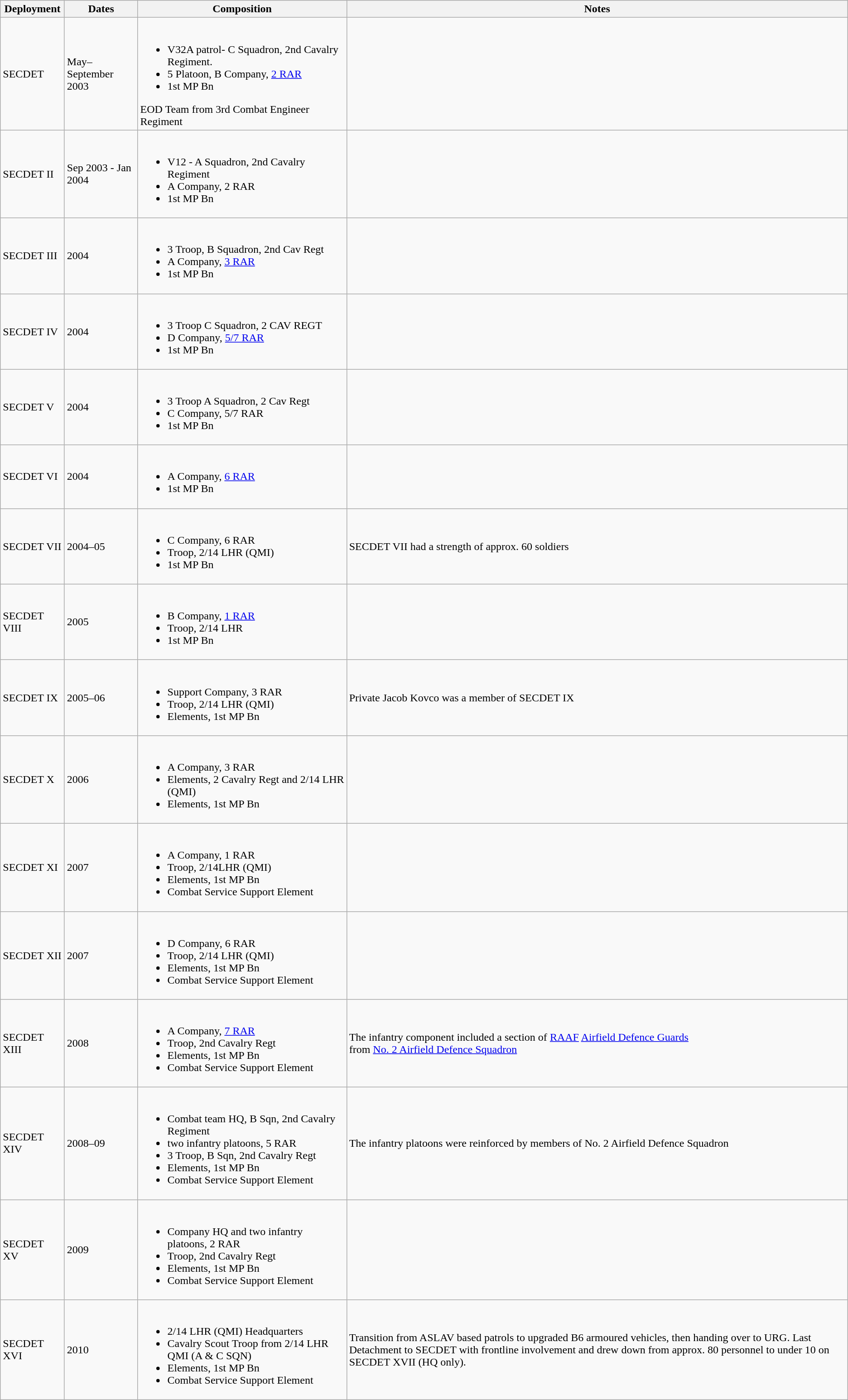<table class="wikitable">
<tr>
<th>Deployment</th>
<th>Dates</th>
<th width=300>Composition</th>
<th>Notes</th>
</tr>
<tr>
<td>SECDET</td>
<td>May–September 2003</td>
<td><br><ul><li>V32A patrol- C Squadron, 2nd Cavalry Regiment.</li><li>5 Platoon, B Company, <a href='#'>2 RAR</a></li><li>1st MP Bn</li></ul>EOD Team from 3rd Combat Engineer Regiment</td>
<td></td>
</tr>
<tr>
<td>SECDET II</td>
<td>Sep 2003 - Jan 2004</td>
<td><br><ul><li>V12 - A Squadron, 2nd Cavalry Regiment</li><li>A Company, 2 RAR</li><li>1st MP Bn</li></ul></td>
<td></td>
</tr>
<tr>
<td>SECDET III</td>
<td>2004</td>
<td><br><ul><li>3 Troop, B Squadron, 2nd Cav Regt</li><li>A Company, <a href='#'>3 RAR</a></li><li>1st MP Bn</li></ul></td>
<td></td>
</tr>
<tr>
<td>SECDET IV</td>
<td>2004</td>
<td><br><ul><li>3 Troop C Squadron, 2 CAV REGT</li><li>D Company, <a href='#'>5/7 RAR</a></li><li>1st MP Bn</li></ul></td>
<td></td>
</tr>
<tr>
<td>SECDET V</td>
<td>2004</td>
<td><br><ul><li>3 Troop A Squadron, 2 Cav Regt</li><li>C Company, 5/7 RAR</li><li>1st MP Bn</li></ul></td>
<td></td>
</tr>
<tr>
<td>SECDET VI</td>
<td>2004</td>
<td><br><ul><li>A Company, <a href='#'>6 RAR</a></li><li>1st MP Bn</li></ul></td>
<td></td>
</tr>
<tr>
<td>SECDET VII</td>
<td>2004–05</td>
<td><br><ul><li>C Company, 6 RAR</li><li>Troop, 2/14 LHR (QMI)</li><li>1st MP Bn</li></ul></td>
<td>SECDET VII had a strength of approx. 60 soldiers</td>
</tr>
<tr>
<td>SECDET VIII</td>
<td>2005</td>
<td><br><ul><li>B Company, <a href='#'>1 RAR</a></li><li>Troop, 2/14 LHR</li><li>1st MP Bn</li></ul></td>
<td></td>
</tr>
<tr>
<td>SECDET IX</td>
<td>2005–06</td>
<td><br><ul><li>Support Company, 3 RAR</li><li>Troop, 2/14 LHR (QMI)</li><li>Elements, 1st MP Bn</li></ul></td>
<td>Private Jacob Kovco was a member of SECDET IX</td>
</tr>
<tr>
<td>SECDET X</td>
<td>2006</td>
<td><br><ul><li>A Company, 3 RAR</li><li>Elements, 2 Cavalry Regt and 2/14 LHR (QMI)</li><li>Elements, 1st MP Bn</li></ul></td>
<td></td>
</tr>
<tr>
<td>SECDET XI</td>
<td>2007</td>
<td><br><ul><li>A Company, 1 RAR</li><li>Troop, 2/14LHR (QMI)</li><li>Elements, 1st MP Bn</li><li>Combat Service Support Element</li></ul></td>
<td></td>
</tr>
<tr>
<td>SECDET XII</td>
<td>2007</td>
<td><br><ul><li>D Company, 6 RAR</li><li>Troop, 2/14 LHR (QMI)</li><li>Elements, 1st MP Bn</li><li>Combat Service Support Element</li></ul></td>
<td></td>
</tr>
<tr>
<td>SECDET XIII</td>
<td>2008</td>
<td><br><ul><li>A Company, <a href='#'>7 RAR</a></li><li>Troop, 2nd Cavalry Regt</li><li>Elements, 1st MP Bn</li><li>Combat Service Support Element</li></ul></td>
<td>The infantry component included a section of <a href='#'>RAAF</a> <a href='#'>Airfield Defence Guards</a><br>from <a href='#'>No. 2 Airfield Defence Squadron</a></td>
</tr>
<tr>
<td>SECDET XIV</td>
<td>2008–09</td>
<td><br><ul><li>Combat team HQ, B Sqn, 2nd Cavalry Regiment</li><li>two infantry platoons, 5 RAR</li><li>3 Troop, B Sqn, 2nd Cavalry Regt</li><li>Elements, 1st MP Bn</li><li>Combat Service Support Element</li></ul></td>
<td>The infantry platoons were reinforced by members of No. 2 Airfield Defence Squadron</td>
</tr>
<tr>
<td>SECDET XV</td>
<td>2009</td>
<td><br><ul><li>Company HQ and two infantry platoons, 2 RAR</li><li>Troop, 2nd Cavalry Regt</li><li>Elements, 1st MP Bn</li><li>Combat Service Support Element</li></ul></td>
<td></td>
</tr>
<tr>
<td>SECDET XVI</td>
<td>2010</td>
<td><br><ul><li>2/14 LHR (QMI) Headquarters</li><li>Cavalry Scout Troop from 2/14 LHR QMI (A & C SQN)</li><li>Elements, 1st MP Bn</li><li>Combat Service Support Element</li></ul></td>
<td>Transition from ASLAV based patrols to upgraded B6 armoured vehicles, then handing over to URG. Last Detachment to SECDET with frontline involvement and drew down from approx. 80 personnel to under 10 on SECDET XVII (HQ only).</td>
</tr>
</table>
